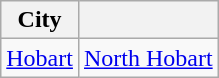<table class="wikitable">
<tr>
<th>City</th>
<th></th>
</tr>
<tr>
<td><a href='#'>Hobart</a></td>
<td><a href='#'>North Hobart</a></td>
</tr>
</table>
